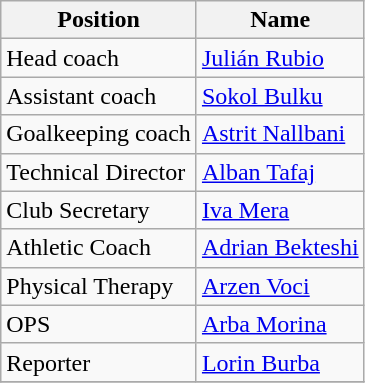<table class="wikitable">
<tr>
<th>Position</th>
<th>Name</th>
</tr>
<tr>
<td>Head coach</td>
<td><a href='#'>Julián Rubio</a></td>
</tr>
<tr>
<td>Assistant coach</td>
<td><a href='#'>Sokol Bulku</a></td>
</tr>
<tr>
<td>Goalkeeping coach</td>
<td><a href='#'>Astrit Nallbani</a></td>
</tr>
<tr>
<td>Technical Director</td>
<td><a href='#'>Alban Tafaj</a></td>
</tr>
<tr>
<td>Club Secretary</td>
<td><a href='#'>Iva Mera</a></td>
</tr>
<tr>
<td>Athletic Coach</td>
<td><a href='#'>Adrian Bekteshi</a></td>
</tr>
<tr>
<td>Physical Therapy</td>
<td><a href='#'>Arzen Voci</a></td>
</tr>
<tr>
<td>OPS</td>
<td><a href='#'>Arba Morina</a></td>
</tr>
<tr>
<td>Reporter</td>
<td><a href='#'>Lorin Burba</a></td>
</tr>
<tr>
</tr>
</table>
